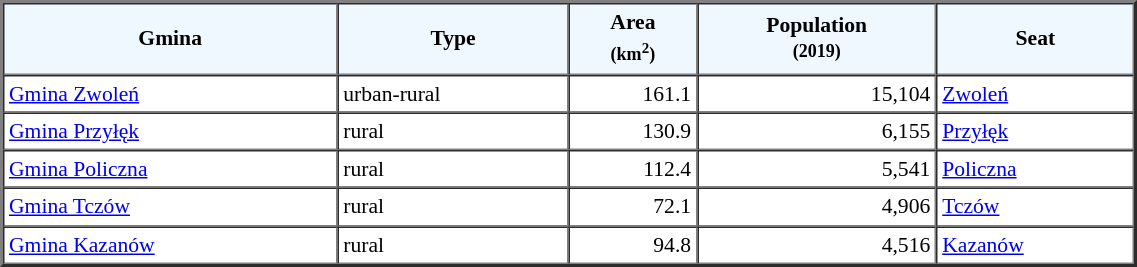<table width="60%" border="2" cellpadding="3" cellspacing="0" style="font-size:90%;line-height:120%;">
<tr bgcolor="F0F8FF">
<td style="text-align:center;"><strong>Gmina</strong></td>
<td style="text-align:center;"><strong>Type</strong></td>
<td style="text-align:center;"><strong>Area<br><small>(km<sup>2</sup>)</small></strong></td>
<td style="text-align:center;"><strong>Population<br><small>(2019)</small></strong></td>
<td style="text-align:center;"><strong>Seat</strong></td>
</tr>
<tr>
<td><a href='#'>Gmina Zwoleń</a></td>
<td>urban-rural</td>
<td style="text-align:right;">161.1</td>
<td style="text-align:right;">15,104</td>
<td><a href='#'>Zwoleń</a></td>
</tr>
<tr>
<td><a href='#'>Gmina Przyłęk</a></td>
<td>rural</td>
<td style="text-align:right;">130.9</td>
<td style="text-align:right;">6,155</td>
<td><a href='#'>Przyłęk</a></td>
</tr>
<tr>
<td><a href='#'>Gmina Policzna</a></td>
<td>rural</td>
<td style="text-align:right;">112.4</td>
<td style="text-align:right;">5,541</td>
<td><a href='#'>Policzna</a></td>
</tr>
<tr>
<td><a href='#'>Gmina Tczów</a></td>
<td>rural</td>
<td style="text-align:right;">72.1</td>
<td style="text-align:right;">4,906</td>
<td><a href='#'>Tczów</a></td>
</tr>
<tr>
<td><a href='#'>Gmina Kazanów</a></td>
<td>rural</td>
<td style="text-align:right;">94.8</td>
<td style="text-align:right;">4,516</td>
<td><a href='#'>Kazanów</a></td>
</tr>
<tr>
</tr>
</table>
